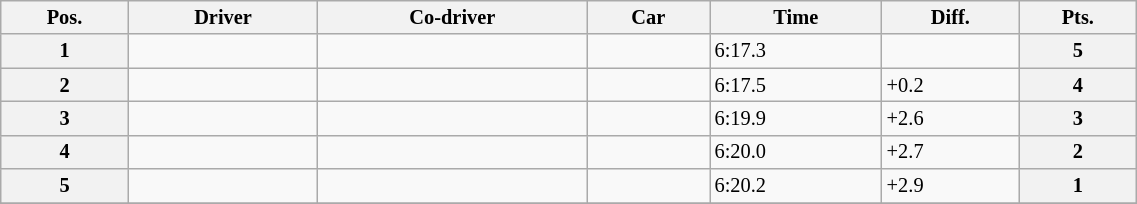<table class="wikitable" width=60% style="font-size: 85%;">
<tr>
<th>Pos.</th>
<th>Driver</th>
<th>Co-driver</th>
<th>Car</th>
<th>Time</th>
<th>Diff.</th>
<th>Pts.</th>
</tr>
<tr>
<th>1</th>
<td></td>
<td></td>
<td></td>
<td>6:17.3</td>
<td></td>
<th>5</th>
</tr>
<tr>
<th>2</th>
<td></td>
<td></td>
<td></td>
<td>6:17.5</td>
<td>+0.2</td>
<th>4</th>
</tr>
<tr>
<th>3</th>
<td></td>
<td></td>
<td></td>
<td>6:19.9</td>
<td>+2.6</td>
<th>3</th>
</tr>
<tr>
<th>4</th>
<td></td>
<td></td>
<td></td>
<td>6:20.0</td>
<td>+2.7</td>
<th>2</th>
</tr>
<tr>
<th>5</th>
<td></td>
<td></td>
<td></td>
<td>6:20.2</td>
<td>+2.9</td>
<th>1</th>
</tr>
<tr>
</tr>
</table>
